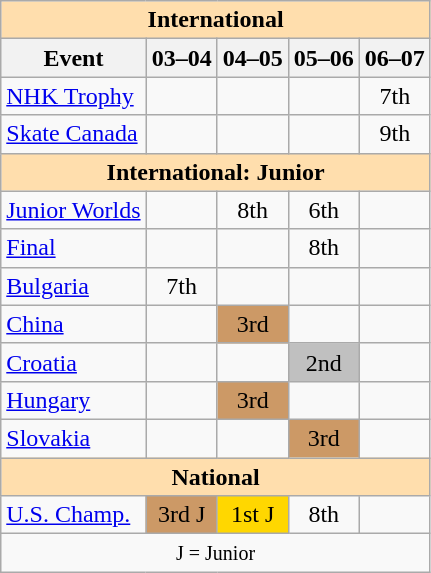<table class="wikitable" style="text-align:center">
<tr>
<th colspan="5" style="background-color: #ffdead; " align="center">International</th>
</tr>
<tr>
<th>Event</th>
<th>03–04</th>
<th>04–05</th>
<th>05–06</th>
<th>06–07</th>
</tr>
<tr>
<td align=left> <a href='#'>NHK Trophy</a></td>
<td></td>
<td></td>
<td></td>
<td>7th</td>
</tr>
<tr>
<td align=left> <a href='#'>Skate Canada</a></td>
<td></td>
<td></td>
<td></td>
<td>9th</td>
</tr>
<tr>
<th colspan="5" style="background-color: #ffdead; " align="center">International: Junior</th>
</tr>
<tr>
<td align=left><a href='#'>Junior Worlds</a></td>
<td></td>
<td>8th</td>
<td>6th</td>
<td></td>
</tr>
<tr>
<td align=left> <a href='#'>Final</a></td>
<td></td>
<td></td>
<td>8th</td>
<td></td>
</tr>
<tr>
<td align=left> <a href='#'>Bulgaria</a></td>
<td>7th</td>
<td></td>
<td></td>
<td></td>
</tr>
<tr>
<td align=left> <a href='#'>China</a></td>
<td></td>
<td bgcolor=cc9966>3rd</td>
<td></td>
<td></td>
</tr>
<tr>
<td align=left> <a href='#'>Croatia</a></td>
<td></td>
<td></td>
<td bgcolor=silver>2nd</td>
<td></td>
</tr>
<tr>
<td align=left> <a href='#'>Hungary</a></td>
<td></td>
<td bgcolor=cc9966>3rd</td>
<td></td>
<td></td>
</tr>
<tr>
<td align=left> <a href='#'>Slovakia</a></td>
<td></td>
<td></td>
<td bgcolor=cc9966>3rd</td>
<td></td>
</tr>
<tr>
<th colspan="5" style="background-color: #ffdead; " align="center">National</th>
</tr>
<tr>
<td align=left><a href='#'>U.S. Champ.</a></td>
<td bgcolor="cc9966">3rd J</td>
<td bgcolor=gold>1st J</td>
<td>8th</td>
<td></td>
</tr>
<tr>
<td colspan="5" align="center"><small> J = Junior </small></td>
</tr>
</table>
